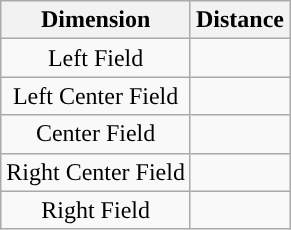<table class="wikitable" style="text-align:center;">
<tr>
<th>Dimension</th>
<th>Distance</th>
</tr>
<tr>
<td>Left Field</td>
<td align=left></td>
</tr>
<tr>
<td>Left Center Field</td>
<td align=left></td>
</tr>
<tr>
<td>Center Field</td>
<td align=left></td>
</tr>
<tr>
<td>Right Center Field</td>
<td align=left></td>
</tr>
<tr>
<td>Right Field</td>
<td align=left></td>
</tr>
</table>
